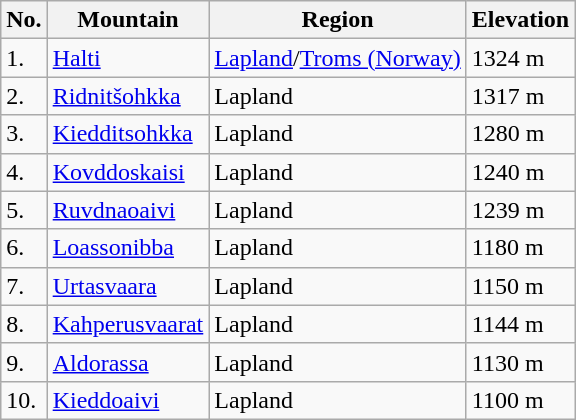<table class="wikitable">
<tr>
<th>No.</th>
<th>Mountain</th>
<th>Region</th>
<th>Elevation</th>
</tr>
<tr>
<td>1.</td>
<td><a href='#'>Halti</a></td>
<td><a href='#'>Lapland</a>/<a href='#'>Troms (Norway)</a></td>
<td>1324 m</td>
</tr>
<tr>
<td>2.</td>
<td><a href='#'>Ridnitšohkka</a></td>
<td>Lapland</td>
<td>1317 m</td>
</tr>
<tr>
<td>3.</td>
<td><a href='#'>Kiedditsohkka</a></td>
<td>Lapland</td>
<td>1280 m</td>
</tr>
<tr>
<td>4.</td>
<td><a href='#'>Kovddoskaisi</a></td>
<td>Lapland</td>
<td>1240 m</td>
</tr>
<tr>
<td>5.</td>
<td><a href='#'>Ruvdnaoaivi</a></td>
<td>Lapland</td>
<td>1239 m</td>
</tr>
<tr>
<td>6.</td>
<td><a href='#'>Loassonibba</a></td>
<td>Lapland</td>
<td>1180 m</td>
</tr>
<tr>
<td>7.</td>
<td><a href='#'>Urtasvaara</a></td>
<td>Lapland</td>
<td>1150 m</td>
</tr>
<tr>
<td>8.</td>
<td><a href='#'>Kahperusvaarat</a></td>
<td>Lapland</td>
<td>1144 m</td>
</tr>
<tr>
<td>9.</td>
<td><a href='#'>Aldorassa</a></td>
<td>Lapland</td>
<td>1130 m</td>
</tr>
<tr>
<td>10.</td>
<td><a href='#'>Kieddoaivi</a></td>
<td>Lapland</td>
<td>1100 m</td>
</tr>
</table>
